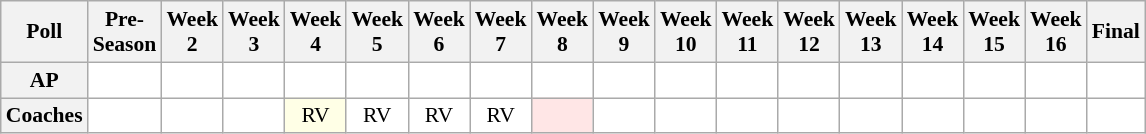<table class="wikitable" style="white-space:nowrap;font-size:90%">
<tr>
<th>Poll</th>
<th>Pre-<br>Season</th>
<th>Week<br>2</th>
<th>Week<br>3</th>
<th>Week<br>4</th>
<th>Week<br>5</th>
<th>Week<br>6</th>
<th>Week<br>7</th>
<th>Week<br>8</th>
<th>Week<br>9</th>
<th>Week<br>10</th>
<th>Week<br>11</th>
<th>Week<br>12</th>
<th>Week<br>13</th>
<th>Week<br>14</th>
<th>Week<br>15</th>
<th>Week<br>16</th>
<th>Final</th>
</tr>
<tr style="text-align:center;">
<th>AP</th>
<td style="background:#FFF;"></td>
<td style="background:#FFF;"></td>
<td style="background:#FFF;"></td>
<td style="background:#FFF;"></td>
<td style="background:#FFF;"></td>
<td style="background:#FFF;"></td>
<td style="background:#FFF;"></td>
<td style="background:#FFF;"></td>
<td style="background:#FFF;"></td>
<td style="background:#FFF;"></td>
<td style="background:#FFF;"></td>
<td style="background:#FFF;"></td>
<td style="background:#FFF;"></td>
<td style="background:#FFF;"></td>
<td style="background:#FFF;"></td>
<td style="background:#FFF;"></td>
<td style="background:#FFF;"></td>
</tr>
<tr style="text-align:center;">
<th>Coaches</th>
<td style="background:#FFF;"></td>
<td style="background:#FFF;"></td>
<td style="background:#FFF;"></td>
<td style="background:#FFFFE6;">RV</td>
<td style="background:#FFF;">RV</td>
<td style="background:#FFF;">RV</td>
<td style="background:#FFF;">RV</td>
<td style="background:#FFE6E6;"></td>
<td style="background:#FFF;"></td>
<td style="background:#FFF;"></td>
<td style="background:#FFF;"></td>
<td style="background:#FFF;"></td>
<td style="background:#FFF;"></td>
<td style="background:#FFF;"></td>
<td style="background:#FFF;"></td>
<td style="background:#FFF;"></td>
<td style="background:#FFF;"></td>
</tr>
</table>
